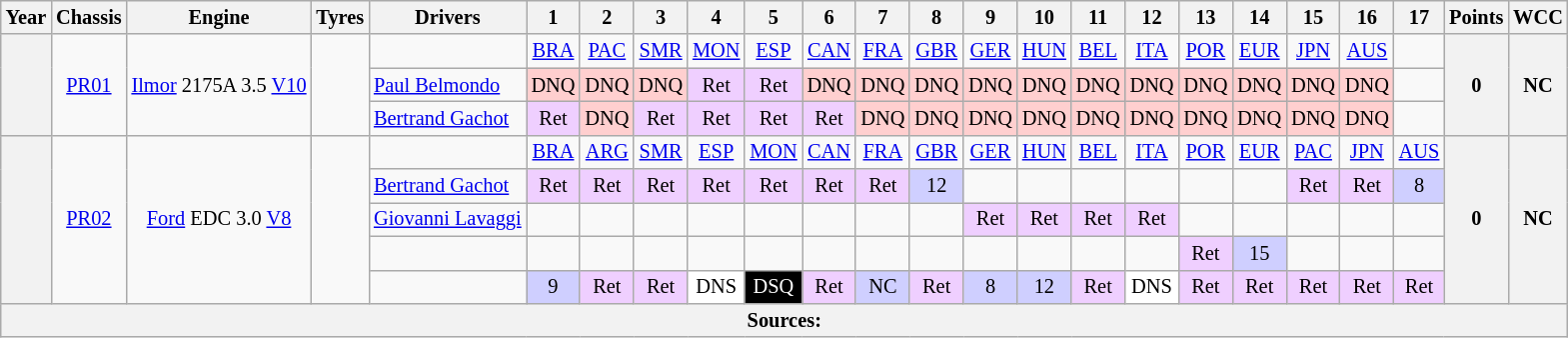<table class="wikitable" style="text-align:center; font-size:85%">
<tr>
<th>Year</th>
<th>Chassis</th>
<th>Engine</th>
<th>Tyres</th>
<th>Drivers</th>
<th>1</th>
<th>2</th>
<th>3</th>
<th>4</th>
<th>5</th>
<th>6</th>
<th>7</th>
<th>8</th>
<th>9</th>
<th>10</th>
<th>11</th>
<th>12</th>
<th>13</th>
<th>14</th>
<th>15</th>
<th>16</th>
<th>17</th>
<th>Points</th>
<th>WCC</th>
</tr>
<tr>
<th rowspan="3"></th>
<td rowspan="3"><a href='#'>PR01</a></td>
<td rowspan="3"><a href='#'>Ilmor</a> 2175A 3.5 <a href='#'>V10</a></td>
<td rowspan="3"></td>
<td></td>
<td><a href='#'>BRA</a></td>
<td><a href='#'>PAC</a></td>
<td><a href='#'>SMR</a></td>
<td><a href='#'>MON</a></td>
<td><a href='#'>ESP</a></td>
<td><a href='#'>CAN</a></td>
<td><a href='#'>FRA</a></td>
<td><a href='#'>GBR</a></td>
<td><a href='#'>GER</a></td>
<td><a href='#'>HUN</a></td>
<td><a href='#'>BEL</a></td>
<td><a href='#'>ITA</a></td>
<td><a href='#'>POR</a></td>
<td><a href='#'>EUR</a></td>
<td><a href='#'>JPN</a></td>
<td><a href='#'>AUS</a></td>
<td></td>
<th rowspan="3">0</th>
<th rowspan="3">NC</th>
</tr>
<tr>
<td align="left"> <a href='#'>Paul Belmondo</a></td>
<td style="background:#ffcfcf;">DNQ</td>
<td style="background:#ffcfcf;">DNQ</td>
<td style="background:#ffcfcf;">DNQ</td>
<td style="background:#efcfff;">Ret</td>
<td style="background:#efcfff;">Ret</td>
<td style="background:#ffcfcf;">DNQ</td>
<td style="background:#ffcfcf;">DNQ</td>
<td style="background:#ffcfcf;">DNQ</td>
<td style="background:#ffcfcf;">DNQ</td>
<td style="background:#ffcfcf;">DNQ</td>
<td style="background:#ffcfcf;">DNQ</td>
<td style="background:#ffcfcf;">DNQ</td>
<td style="background:#ffcfcf;">DNQ</td>
<td style="background:#ffcfcf;">DNQ</td>
<td style="background:#ffcfcf;">DNQ</td>
<td style="background:#ffcfcf;">DNQ</td>
<td></td>
</tr>
<tr>
<td align="left"> <a href='#'>Bertrand Gachot</a></td>
<td style="background:#efcfff;">Ret</td>
<td style="background:#ffcfcf;">DNQ</td>
<td style="background:#efcfff;">Ret</td>
<td style="background:#efcfff;">Ret</td>
<td style="background:#efcfff;">Ret</td>
<td style="background:#efcfff;">Ret</td>
<td style="background:#ffcfcf;">DNQ</td>
<td style="background:#ffcfcf;">DNQ</td>
<td style="background:#ffcfcf;">DNQ</td>
<td style="background:#ffcfcf;">DNQ</td>
<td style="background:#ffcfcf;">DNQ</td>
<td style="background:#ffcfcf;">DNQ</td>
<td style="background:#ffcfcf;">DNQ</td>
<td style="background:#ffcfcf;">DNQ</td>
<td style="background:#ffcfcf;">DNQ</td>
<td style="background:#ffcfcf;">DNQ</td>
<td></td>
</tr>
<tr>
<th rowspan="5"></th>
<td rowspan="5"><a href='#'>PR02</a></td>
<td rowspan="5"><a href='#'>Ford</a> EDC 3.0 <a href='#'>V8</a></td>
<td rowspan="5"></td>
<td></td>
<td><a href='#'>BRA</a></td>
<td><a href='#'>ARG</a></td>
<td><a href='#'>SMR</a></td>
<td><a href='#'>ESP</a></td>
<td><a href='#'>MON</a></td>
<td><a href='#'>CAN</a></td>
<td><a href='#'>FRA</a></td>
<td><a href='#'>GBR</a></td>
<td><a href='#'>GER</a></td>
<td><a href='#'>HUN</a></td>
<td><a href='#'>BEL</a></td>
<td><a href='#'>ITA</a></td>
<td><a href='#'>POR</a></td>
<td><a href='#'>EUR</a></td>
<td><a href='#'>PAC</a></td>
<td><a href='#'>JPN</a></td>
<td><a href='#'>AUS</a></td>
<th rowspan="5">0</th>
<th rowspan="5">NC</th>
</tr>
<tr>
<td align="left"> <a href='#'>Bertrand Gachot</a></td>
<td style="background:#efcfff;">Ret</td>
<td style="background:#efcfff;">Ret</td>
<td style="background:#efcfff;">Ret</td>
<td style="background:#efcfff;">Ret</td>
<td style="background:#efcfff;">Ret</td>
<td style="background:#efcfff;">Ret</td>
<td style="background:#efcfff;">Ret</td>
<td style="background:#cfcfff;">12</td>
<td></td>
<td></td>
<td></td>
<td></td>
<td></td>
<td></td>
<td style="background:#efcfff;">Ret</td>
<td style="background:#efcfff;">Ret</td>
<td style="background:#cfcfff;">8</td>
</tr>
<tr>
<td align="left"> <a href='#'>Giovanni Lavaggi</a></td>
<td></td>
<td></td>
<td></td>
<td></td>
<td></td>
<td></td>
<td></td>
<td></td>
<td style="background:#efcfff;">Ret</td>
<td style="background:#efcfff;">Ret</td>
<td style="background:#efcfff;">Ret</td>
<td style="background:#efcfff;">Ret</td>
<td></td>
<td></td>
<td></td>
<td></td>
<td></td>
</tr>
<tr>
<td align="left"></td>
<td></td>
<td></td>
<td></td>
<td></td>
<td></td>
<td></td>
<td></td>
<td></td>
<td></td>
<td></td>
<td></td>
<td></td>
<td style="background:#efcfff;">Ret</td>
<td style="background:#cfcfff;">15</td>
<td></td>
<td></td>
<td></td>
</tr>
<tr>
<td align="left"></td>
<td style="background:#cfcfff;">9</td>
<td style="background:#efcfff;">Ret</td>
<td style="background:#efcfff;">Ret</td>
<td style="background:white;">DNS</td>
<td style="background:#000; color:white;">DSQ</td>
<td style="background:#efcfff;">Ret</td>
<td style="background:#cfcfff;">NC</td>
<td style="background:#efcfff;">Ret</td>
<td style="background:#cfcfff;">8</td>
<td style="background:#cfcfff;">12</td>
<td style="background:#efcfff;">Ret</td>
<td style="background:#ffffff;">DNS</td>
<td style="background:#efcfff;">Ret</td>
<td style="background:#efcfff;">Ret</td>
<td style="background:#efcfff;">Ret</td>
<td style="background:#efcfff;">Ret</td>
<td style="background:#efcfff;">Ret</td>
</tr>
<tr>
<th colspan="24">Sources:</th>
</tr>
</table>
